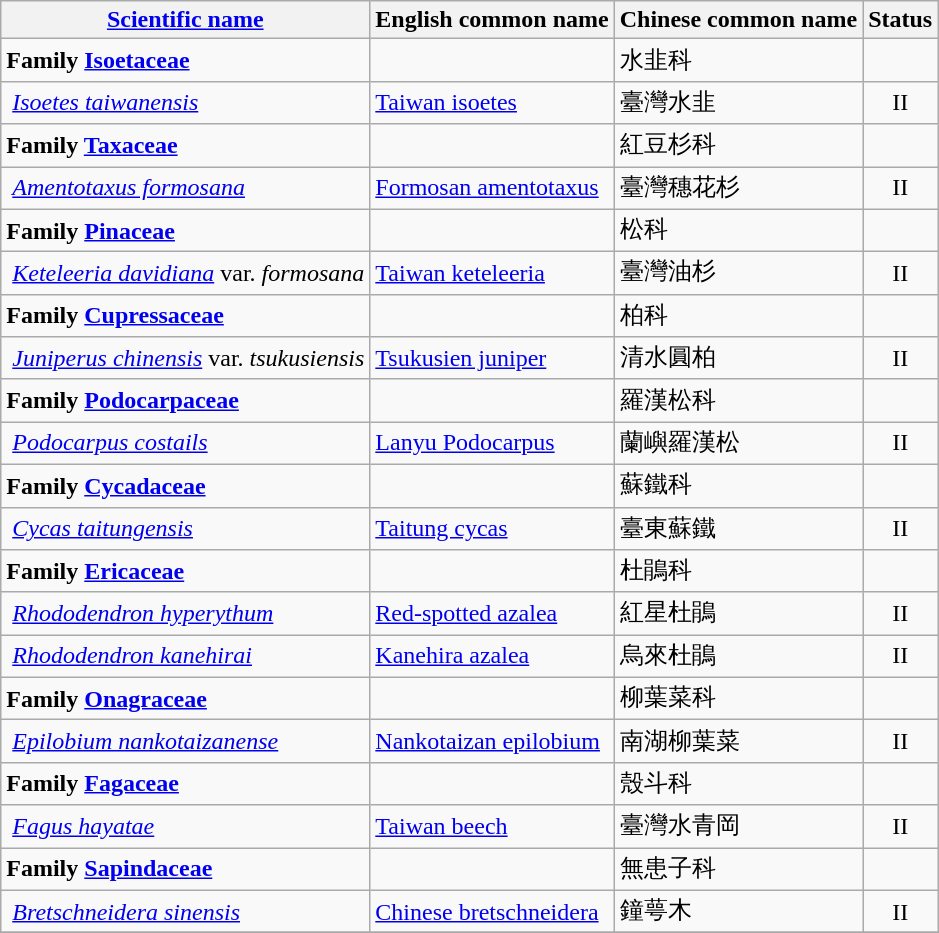<table class="wikitable">
<tr>
<th><a href='#'>Scientific name</a></th>
<th>English common name</th>
<th>Chinese common name</th>
<th>Status</th>
</tr>
<tr>
<td><strong>Family <a href='#'>Isoetaceae</a></strong></td>
<td></td>
<td>水韭科</td>
<td></td>
</tr>
<tr>
<td> <em><a href='#'>Isoetes taiwanensis</a></em></td>
<td><a href='#'>Taiwan isoetes</a></td>
<td>臺灣水韭</td>
<td align=center>II</td>
</tr>
<tr>
<td><strong>Family <a href='#'>Taxaceae</a></strong></td>
<td></td>
<td>紅豆杉科</td>
<td></td>
</tr>
<tr>
<td> <em><a href='#'>Amentotaxus formosana</a></em></td>
<td><a href='#'>Formosan amentotaxus</a></td>
<td>臺灣穗花杉</td>
<td align=center>II</td>
</tr>
<tr>
<td><strong>Family <a href='#'>Pinaceae</a></strong></td>
<td></td>
<td>松科</td>
<td></td>
</tr>
<tr>
<td> <em><a href='#'>Keteleeria davidiana</a></em> var. <em>formosana</em></td>
<td><a href='#'>Taiwan keteleeria</a></td>
<td>臺灣油杉</td>
<td align=center>II</td>
</tr>
<tr>
<td><strong>Family <a href='#'>Cupressaceae</a></strong></td>
<td></td>
<td>柏科</td>
<td></td>
</tr>
<tr>
<td> <em><a href='#'>Juniperus chinensis</a></em> var. <em>tsukusiensis</em></td>
<td><a href='#'>Tsukusien juniper</a></td>
<td>清水圓柏</td>
<td align=center>II</td>
</tr>
<tr>
<td><strong>Family <a href='#'>Podocarpaceae</a></strong></td>
<td></td>
<td>羅漢松科</td>
<td></td>
</tr>
<tr>
<td> <em><a href='#'>Podocarpus costails</a></em></td>
<td><a href='#'>Lanyu Podocarpus</a></td>
<td>蘭嶼羅漢松</td>
<td align=center>II</td>
</tr>
<tr>
<td><strong>Family <a href='#'>Cycadaceae</a></strong></td>
<td></td>
<td>蘇鐵科</td>
<td></td>
</tr>
<tr>
<td> <em><a href='#'>Cycas taitungensis</a></em></td>
<td><a href='#'>Taitung cycas</a></td>
<td>臺東蘇鐵</td>
<td align=center>II</td>
</tr>
<tr>
<td><strong>Family <a href='#'>Ericaceae</a></strong></td>
<td></td>
<td>杜鵑科</td>
<td></td>
</tr>
<tr>
<td> <em><a href='#'>Rhododendron hyperythum</a></em></td>
<td><a href='#'>Red-spotted azalea</a></td>
<td>紅星杜鵑</td>
<td align=center>II</td>
</tr>
<tr>
<td> <em><a href='#'>Rhododendron kanehirai</a></em></td>
<td><a href='#'>Kanehira azalea</a></td>
<td>烏來杜鵑</td>
<td align=center>II</td>
</tr>
<tr>
<td><strong>Family <a href='#'>Onagraceae</a></strong></td>
<td></td>
<td>柳葉菜科</td>
<td></td>
</tr>
<tr>
<td> <em><a href='#'>Epilobium nankotaizanense</a></em></td>
<td><a href='#'>Nankotaizan epilobium</a></td>
<td>南湖柳葉菜</td>
<td align=center>II</td>
</tr>
<tr>
<td><strong>Family <a href='#'>Fagaceae</a></strong></td>
<td></td>
<td>殼斗科</td>
<td></td>
</tr>
<tr>
<td> <em><a href='#'>Fagus hayatae</a></em></td>
<td><a href='#'>Taiwan beech</a></td>
<td>臺灣水青岡</td>
<td align=center>II</td>
</tr>
<tr>
<td><strong>Family <a href='#'>Sapindaceae</a></strong></td>
<td></td>
<td>無患子科</td>
<td></td>
</tr>
<tr>
<td> <em><a href='#'>Bretschneidera sinensis</a></em></td>
<td><a href='#'>Chinese bretschneidera</a></td>
<td>鐘萼木</td>
<td align=center>II</td>
</tr>
<tr>
</tr>
</table>
